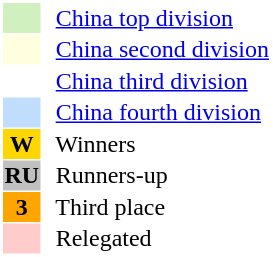<table style="border: 1px solid #ffffff; background-color: #ffffff" cellspacing="1" cellpadding="1">
<tr>
<td bgcolor="#D0F0C0" width="20"></td>
<td bgcolor="#ffffff" align="left">  <a href='#'>China top division</a></td>
</tr>
<tr>
<td bgcolor="#FFFFE0" width="20"></td>
<td bgcolor="#ffffff" align="left">  <a href='#'>China second division</a></td>
</tr>
<tr>
<th bgcolor="#ffffff" width="20"></th>
<td bgcolor="#ffffff" align="left">  <a href='#'>China third division</a></td>
</tr>
<tr>
<th bgcolor="#c1ddfd" width="20"></th>
<td bgcolor="#ffffff" align="left">  <a href='#'>China fourth division</a></td>
</tr>
<tr>
<th bgcolor="#FFD700" width="20">W</th>
<td bgcolor="#ffffff" align="left">  Winners</td>
</tr>
<tr>
<th bgcolor="#C0C0C0" width="20">RU</th>
<td bgcolor="#ffffff" align="left">  Runners-up</td>
</tr>
<tr>
<th bgcolor="#FFA500" width="20">3</th>
<td bgcolor="#ffffff" align="left">  Third place</td>
</tr>
<tr>
<th bgcolor="#ffcccc" width="20"></th>
<td bgcolor="#ffffff" align="left">  Relegated</td>
</tr>
</table>
